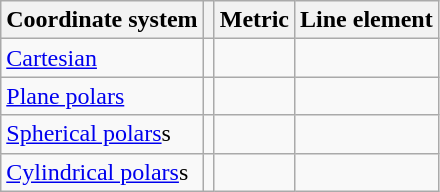<table class="wikitable">
<tr>
<th>Coordinate system</th>
<th></th>
<th>Metric</th>
<th>Line element</th>
</tr>
<tr>
<td><a href='#'>Cartesian</a></td>
<td></td>
<td></td>
<td></td>
</tr>
<tr>
<td><a href='#'>Plane polars</a></td>
<td></td>
<td></td>
<td></td>
</tr>
<tr>
<td><a href='#'>Spherical polars</a>s</td>
<td></td>
<td></td>
<td></td>
</tr>
<tr>
<td><a href='#'>Cylindrical polars</a>s</td>
<td></td>
<td></td>
<td></td>
</tr>
</table>
